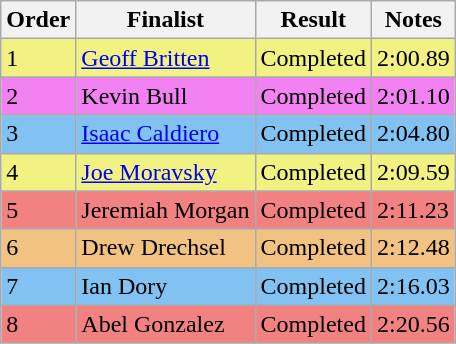<table class="wikitable sortable">
<tr>
<th>Order</th>
<th>Finalist</th>
<th>Result</th>
<th>Notes</th>
</tr>
<tr style="background-color:#f2f282">
<td>1</td>
<td><a href='#'>Geoff Britten</a></td>
<td>Completed</td>
<td>2:00.89</td>
</tr>
<tr style="background-color:#f282f2">
<td>2</td>
<td>Kevin Bull</td>
<td>Completed</td>
<td>2:01.10</td>
</tr>
<tr style="background-color:#82c2f2">
<td>3</td>
<td><a href='#'>Isaac Caldiero</a></td>
<td>Completed</td>
<td>2:04.80</td>
</tr>
<tr style="background-color:#f2f282">
<td>4</td>
<td><a href='#'>Joe Moravsky</a></td>
<td>Completed</td>
<td>2:09.59</td>
</tr>
<tr style="background-color:#f28282">
<td>5</td>
<td>Jeremiah Morgan</td>
<td>Completed</td>
<td>2:11.23</td>
</tr>
<tr style="background-color:#f2c282">
<td>6</td>
<td>Drew Drechsel</td>
<td>Completed</td>
<td>2:12.48</td>
</tr>
<tr style="background-color:#82c2f2">
<td>7</td>
<td>Ian Dory</td>
<td>Completed</td>
<td>2:16.03</td>
</tr>
<tr style="background-color:#f28282">
<td>8</td>
<td>Abel Gonzalez</td>
<td>Completed</td>
<td>2:20.56</td>
</tr>
</table>
